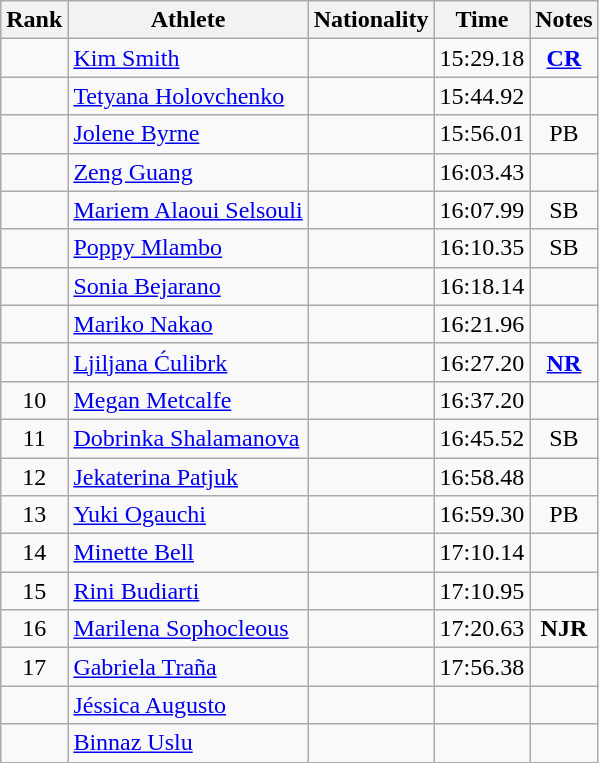<table class="wikitable sortable" style="text-align:center">
<tr>
<th>Rank</th>
<th>Athlete</th>
<th>Nationality</th>
<th>Time</th>
<th>Notes</th>
</tr>
<tr>
<td></td>
<td align="left"><a href='#'>Kim Smith</a></td>
<td align=left></td>
<td>15:29.18</td>
<td><strong><a href='#'>CR</a></strong></td>
</tr>
<tr>
<td></td>
<td align="left"><a href='#'>Tetyana Holovchenko</a></td>
<td align=left></td>
<td>15:44.92</td>
<td></td>
</tr>
<tr>
<td></td>
<td align="left"><a href='#'>Jolene Byrne</a></td>
<td align=left></td>
<td>15:56.01</td>
<td>PB</td>
</tr>
<tr>
<td></td>
<td align="left"><a href='#'>Zeng Guang</a></td>
<td align=left></td>
<td>16:03.43</td>
<td></td>
</tr>
<tr>
<td></td>
<td align="left"><a href='#'>Mariem Alaoui Selsouli</a></td>
<td align=left></td>
<td>16:07.99</td>
<td>SB</td>
</tr>
<tr>
<td></td>
<td align="left"><a href='#'>Poppy Mlambo</a></td>
<td align=left></td>
<td>16:10.35</td>
<td>SB</td>
</tr>
<tr>
<td></td>
<td align="left"><a href='#'>Sonia Bejarano</a></td>
<td align=left></td>
<td>16:18.14</td>
<td></td>
</tr>
<tr>
<td></td>
<td align="left"><a href='#'>Mariko Nakao</a></td>
<td align=left></td>
<td>16:21.96</td>
<td></td>
</tr>
<tr>
<td></td>
<td align="left"><a href='#'>Ljiljana Ćulibrk</a></td>
<td align=left></td>
<td>16:27.20</td>
<td><strong><a href='#'>NR</a></strong></td>
</tr>
<tr>
<td>10</td>
<td align="left"><a href='#'>Megan Metcalfe</a></td>
<td align=left></td>
<td>16:37.20</td>
<td></td>
</tr>
<tr>
<td>11</td>
<td align="left"><a href='#'>Dobrinka Shalamanova</a></td>
<td align=left></td>
<td>16:45.52</td>
<td>SB</td>
</tr>
<tr>
<td>12</td>
<td align="left"><a href='#'>Jekaterina Patjuk</a></td>
<td align=left></td>
<td>16:58.48</td>
<td></td>
</tr>
<tr>
<td>13</td>
<td align="left"><a href='#'>Yuki Ogauchi</a></td>
<td align=left></td>
<td>16:59.30</td>
<td>PB</td>
</tr>
<tr>
<td>14</td>
<td align="left"><a href='#'>Minette Bell</a></td>
<td align=left></td>
<td>17:10.14</td>
<td></td>
</tr>
<tr>
<td>15</td>
<td align="left"><a href='#'>Rini Budiarti</a></td>
<td align=left></td>
<td>17:10.95</td>
<td></td>
</tr>
<tr>
<td>16</td>
<td align="left"><a href='#'>Marilena Sophocleous</a></td>
<td align=left></td>
<td>17:20.63</td>
<td><strong>NJR</strong></td>
</tr>
<tr>
<td>17</td>
<td align="left"><a href='#'>Gabriela Traña</a></td>
<td align=left></td>
<td>17:56.38</td>
<td></td>
</tr>
<tr>
<td></td>
<td align="left"><a href='#'>Jéssica Augusto</a></td>
<td align=left></td>
<td></td>
<td></td>
</tr>
<tr>
<td></td>
<td align="left"><a href='#'>Binnaz Uslu</a></td>
<td align=left></td>
<td></td>
<td></td>
</tr>
</table>
